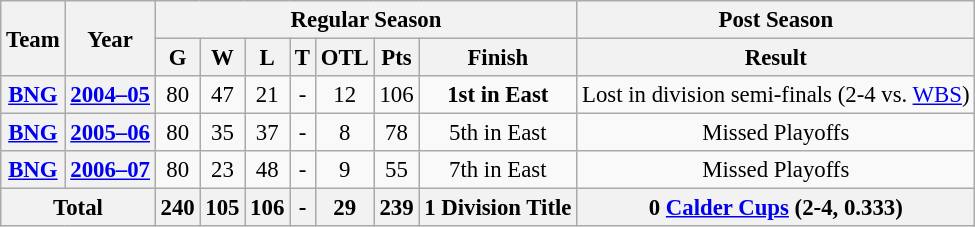<table class="wikitable" style="font-size: 95%; text-align:center;">
<tr>
<th rowspan="2">Team</th>
<th rowspan="2">Year</th>
<th colspan="7">Regular Season</th>
<th colspan="1">Post Season</th>
</tr>
<tr>
<th>G</th>
<th>W</th>
<th>L</th>
<th>T</th>
<th>OTL</th>
<th>Pts</th>
<th>Finish</th>
<th>Result</th>
</tr>
<tr>
<th><a href='#'>BNG</a></th>
<th><a href='#'>2004–05</a></th>
<td>80</td>
<td>47</td>
<td>21</td>
<td>-</td>
<td>12</td>
<td>106</td>
<td><strong>1st in East</strong></td>
<td>Lost in division semi-finals (2-4 vs. <a href='#'>WBS</a>)</td>
</tr>
<tr>
<th><a href='#'>BNG</a></th>
<th><a href='#'>2005–06</a></th>
<td>80</td>
<td>35</td>
<td>37</td>
<td>-</td>
<td>8</td>
<td>78</td>
<td>5th in East</td>
<td>Missed Playoffs</td>
</tr>
<tr>
<th><a href='#'>BNG</a></th>
<th><a href='#'>2006–07</a></th>
<td>80</td>
<td>23</td>
<td>48</td>
<td>-</td>
<td>9</td>
<td>55</td>
<td>7th in East</td>
<td>Missed Playoffs</td>
</tr>
<tr>
<th colspan="2">Total</th>
<th>240</th>
<th>105</th>
<th>106</th>
<th>-</th>
<th>29</th>
<th>239</th>
<th>1 Division Title</th>
<th>0 <a href='#'>Calder Cups</a> (2-4, 0.333)</th>
</tr>
</table>
